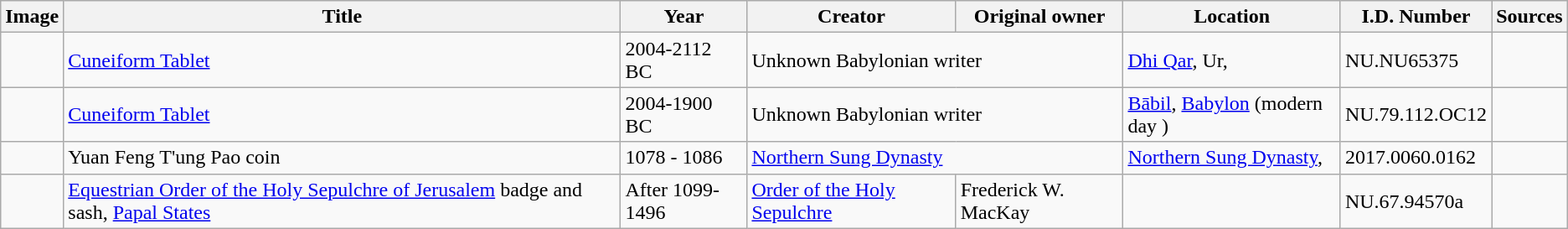<table class="wikitable sortable">
<tr>
<th>Image</th>
<th>Title</th>
<th>Year</th>
<th>Creator</th>
<th>Original owner</th>
<th>Location</th>
<th>I.D. Number</th>
<th>Sources</th>
</tr>
<tr>
<td></td>
<td><a href='#'>Cuneiform Tablet</a></td>
<td>2004-2112 BC</td>
<td colspan="2">Unknown Babylonian writer</td>
<td><a href='#'>Dhi Qar</a>, Ur, </td>
<td>NU.NU65375</td>
<td></td>
</tr>
<tr>
<td></td>
<td><a href='#'>Cuneiform Tablet</a></td>
<td>2004-1900 BC</td>
<td colspan="2">Unknown Babylonian writer</td>
<td><a href='#'>Bābil</a>, <a href='#'>Babylon</a> (modern day )</td>
<td>NU.79.112.OC12</td>
<td></td>
</tr>
<tr>
<td></td>
<td>Yuan Feng T'ung Pao coin</td>
<td>1078 - 1086</td>
<td colspan="2"><a href='#'>Northern Sung Dynasty</a></td>
<td><a href='#'>Northern Sung Dynasty</a>, </td>
<td>2017.0060.0162</td>
<td></td>
</tr>
<tr>
<td></td>
<td><a href='#'>Equestrian Order of the Holy Sepulchre of Jerusalem</a> badge and sash, <a href='#'>Papal States</a></td>
<td>After 1099-1496</td>
<td><a href='#'>Order of the Holy Sepulchre</a></td>
<td>Frederick W. MacKay</td>
<td></td>
<td>NU.67.94570a</td>
<td></td>
</tr>
</table>
